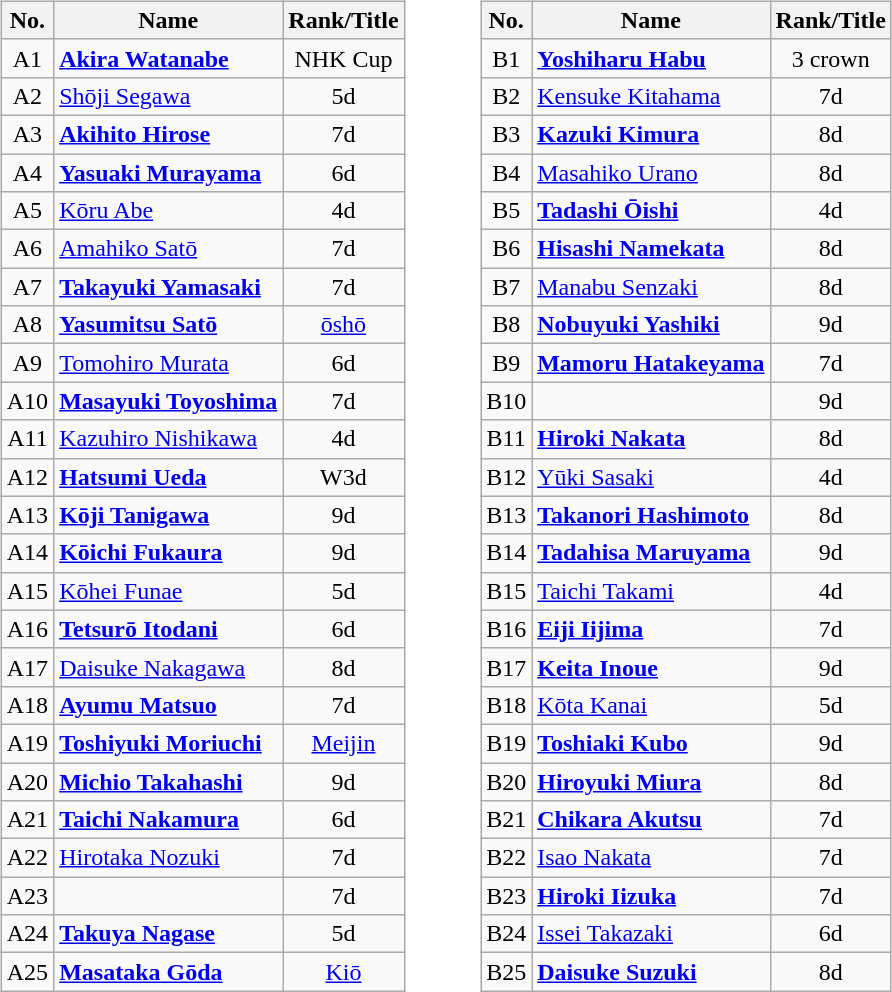<table ->
<tr>
<td style="padding-right: 1em"><br><table class="wikitable" border="1"|Block A>
<tr>
<th>No.</th>
<th>Name</th>
<th>Rank/Title</th>
</tr>
<tr>
<td align=center>A1</td>
<td><strong><a href='#'>Akira Watanabe</a></strong></td>
<td align=center>NHK Cup</td>
</tr>
<tr>
<td align=center>A2</td>
<td><a href='#'>Shōji Segawa</a></td>
<td align=center>5d</td>
</tr>
<tr>
<td align=center>A3</td>
<td><strong><a href='#'>Akihito Hirose</a></strong></td>
<td align=center>7d</td>
</tr>
<tr>
<td align=center>A4</td>
<td><strong><a href='#'>Yasuaki Murayama</a></strong></td>
<td align=center>6d</td>
</tr>
<tr>
<td align=center>A5</td>
<td><a href='#'>Kōru Abe</a></td>
<td align=center>4d</td>
</tr>
<tr>
<td align=center>A6</td>
<td><a href='#'>Amahiko Satō</a></td>
<td align=center>7d</td>
</tr>
<tr>
<td align=center>A7</td>
<td><strong><a href='#'>Takayuki Yamasaki</a></strong></td>
<td align=center>7d</td>
</tr>
<tr>
<td align=center>A8</td>
<td><strong><a href='#'>Yasumitsu Satō</a></strong></td>
<td align=center><a href='#'>ōshō</a></td>
</tr>
<tr>
<td align=center>A9</td>
<td><a href='#'>Tomohiro Murata</a></td>
<td align=center>6d</td>
</tr>
<tr>
<td align=center>A10</td>
<td><strong><a href='#'>Masayuki Toyoshima</a></strong></td>
<td align=center>7d</td>
</tr>
<tr>
<td align=center>A11</td>
<td><a href='#'>Kazuhiro Nishikawa</a></td>
<td align=center>4d</td>
</tr>
<tr>
<td align=center>A12</td>
<td><strong><a href='#'>Hatsumi Ueda</a></strong></td>
<td align=center>W3d</td>
</tr>
<tr>
<td align=center>A13</td>
<td><strong><a href='#'>Kōji Tanigawa</a></strong></td>
<td align=center>9d</td>
</tr>
<tr>
<td align=center>A14</td>
<td><strong><a href='#'>Kōichi Fukaura</a></strong></td>
<td align=center>9d</td>
</tr>
<tr>
<td align=center>A15</td>
<td><a href='#'>Kōhei Funae</a></td>
<td align=center>5d</td>
</tr>
<tr>
<td align=center>A16</td>
<td><strong><a href='#'>Tetsurō Itodani</a></strong></td>
<td align=center>6d</td>
</tr>
<tr>
<td align=center>A17</td>
<td><a href='#'>Daisuke Nakagawa</a></td>
<td align=center>8d</td>
</tr>
<tr>
<td align=center>A18</td>
<td><strong><a href='#'>Ayumu Matsuo</a></strong></td>
<td align=center>7d</td>
</tr>
<tr>
<td align=center>A19</td>
<td><strong><a href='#'>Toshiyuki Moriuchi</a></strong></td>
<td align=center><a href='#'>Meijin</a></td>
</tr>
<tr>
<td align=center>A20</td>
<td><strong><a href='#'>Michio Takahashi</a></strong></td>
<td align=center>9d</td>
</tr>
<tr>
<td align=center>A21</td>
<td><strong><a href='#'>Taichi Nakamura</a></strong></td>
<td align=center>6d</td>
</tr>
<tr>
<td align=center>A22</td>
<td><a href='#'>Hirotaka Nozuki</a></td>
<td align=center>7d</td>
</tr>
<tr>
<td align=center>A23</td>
<td></td>
<td align=center>7d</td>
</tr>
<tr>
<td align=center>A24</td>
<td><strong><a href='#'>Takuya Nagase</a></strong></td>
<td align=center>5d</td>
</tr>
<tr>
<td align=center>A25</td>
<td><strong><a href='#'>Masataka Gōda</a></strong></td>
<td align=center><a href='#'>Kiō</a></td>
</tr>
</table>
</td>
<td style="padding-left: 1em; vertical-align:top"><br><table class="wikitable" border="1"| Block B>
<tr>
<th>No.</th>
<th>Name</th>
<th>Rank/Title</th>
</tr>
<tr>
<td align=center>B1</td>
<td><strong><a href='#'>Yoshiharu Habu</a></strong></td>
<td align=center>3 crown</td>
</tr>
<tr>
<td align=center>B2</td>
<td><a href='#'>Kensuke Kitahama</a></td>
<td align=center>7d</td>
</tr>
<tr>
<td align=center>B3</td>
<td><strong><a href='#'>Kazuki Kimura</a></strong></td>
<td align=center>8d</td>
</tr>
<tr>
<td align=center>B4</td>
<td><a href='#'>Masahiko Urano</a></td>
<td align=center>8d</td>
</tr>
<tr>
<td align=center>B5</td>
<td><strong><a href='#'>Tadashi Ōishi</a></strong></td>
<td align=center>4d</td>
</tr>
<tr>
<td align=center>B6</td>
<td><strong><a href='#'>Hisashi Namekata</a></strong></td>
<td align=center>8d</td>
</tr>
<tr>
<td align=center>B7</td>
<td><a href='#'>Manabu Senzaki</a></td>
<td align=center>8d</td>
</tr>
<tr>
<td align=center>B8</td>
<td><strong> <a href='#'>Nobuyuki Yashiki</a></strong></td>
<td align=center>9d</td>
</tr>
<tr>
<td align=center>B9</td>
<td><strong><a href='#'>Mamoru Hatakeyama</a></strong></td>
<td align=center>7d</td>
</tr>
<tr>
<td align=center>B10</td>
<td></td>
<td align=center>9d</td>
</tr>
<tr>
<td align=center>B11</td>
<td><strong><a href='#'>Hiroki Nakata</a></strong></td>
<td align=center>8d</td>
</tr>
<tr>
<td align=center>B12</td>
<td><a href='#'>Yūki Sasaki</a></td>
<td align=center>4d</td>
</tr>
<tr>
<td align=center>B13</td>
<td><strong><a href='#'>Takanori Hashimoto</a></strong></td>
<td align=center>8d</td>
</tr>
<tr>
<td align=center>B14</td>
<td><strong><a href='#'>Tadahisa Maruyama</a></strong></td>
<td align=center>9d</td>
</tr>
<tr>
<td align=center>B15</td>
<td><a href='#'>Taichi Takami</a></td>
<td align=center>4d</td>
</tr>
<tr>
<td align=center>B16</td>
<td><strong><a href='#'>Eiji Iijima</a></strong></td>
<td align=center>7d</td>
</tr>
<tr>
<td align=center>B17</td>
<td><strong><a href='#'>Keita Inoue</a></strong></td>
<td align=center>9d</td>
</tr>
<tr>
<td align=center>B18</td>
<td><a href='#'>Kōta Kanai</a></td>
<td align=center>5d</td>
</tr>
<tr>
<td align=center>B19</td>
<td><strong><a href='#'>Toshiaki Kubo</a></strong></td>
<td align=center>9d</td>
</tr>
<tr>
<td align=center>B20</td>
<td><strong><a href='#'>Hiroyuki Miura</a></strong></td>
<td align=center>8d</td>
</tr>
<tr>
<td align=center>B21</td>
<td><strong><a href='#'>Chikara Akutsu</a></strong></td>
<td align=center>7d</td>
</tr>
<tr>
<td align=center>B22</td>
<td><a href='#'>Isao Nakata</a></td>
<td align=center>7d</td>
</tr>
<tr>
<td align=center>B23</td>
<td><strong><a href='#'>Hiroki Iizuka</a></strong></td>
<td align=center>7d</td>
</tr>
<tr>
<td align=center>B24</td>
<td><a href='#'>Issei Takazaki</a></td>
<td align=center>6d</td>
</tr>
<tr>
<td align=center>B25</td>
<td><strong><a href='#'>Daisuke Suzuki</a></strong></td>
<td align=center>8d</td>
</tr>
</table>
</td>
</tr>
</table>
